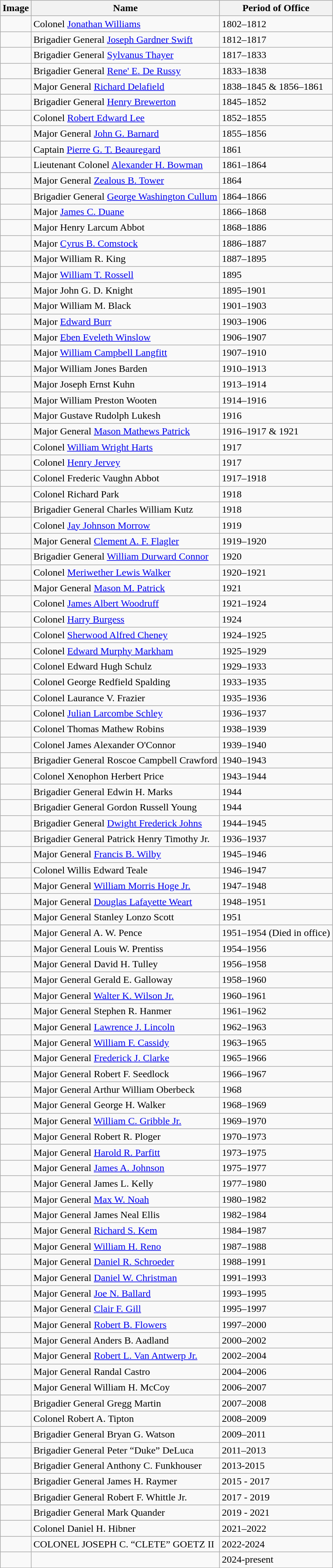<table class="wikitable">
<tr>
<th>Image</th>
<th>Name</th>
<th>Period of Office</th>
</tr>
<tr>
<td></td>
<td>Colonel <a href='#'>Jonathan Williams</a></td>
<td>1802–1812</td>
</tr>
<tr>
<td></td>
<td>Brigadier General <a href='#'>Joseph Gardner Swift</a></td>
<td>1812–1817</td>
</tr>
<tr>
<td></td>
<td>Brigadier General <a href='#'>Sylvanus Thayer</a></td>
<td>1817–1833</td>
</tr>
<tr>
<td></td>
<td>Brigadier General <a href='#'>Rene' E. De Russy</a></td>
<td>1833–1838</td>
</tr>
<tr>
<td></td>
<td>Major General <a href='#'>Richard Delafield</a></td>
<td>1838–1845 & 1856–1861</td>
</tr>
<tr>
<td></td>
<td>Brigadier General <a href='#'>Henry Brewerton</a></td>
<td>1845–1852</td>
</tr>
<tr>
<td></td>
<td>Colonel <a href='#'>Robert Edward Lee</a></td>
<td>1852–1855</td>
</tr>
<tr>
<td></td>
<td>Major General <a href='#'>John G. Barnard</a></td>
<td>1855–1856</td>
</tr>
<tr>
<td></td>
<td>Captain <a href='#'>Pierre G. T. Beauregard</a></td>
<td>1861</td>
</tr>
<tr>
<td></td>
<td>Lieutenant Colonel <a href='#'>Alexander H. Bowman</a></td>
<td>1861–1864</td>
</tr>
<tr>
<td></td>
<td>Major General <a href='#'>Zealous B. Tower</a></td>
<td>1864</td>
</tr>
<tr>
<td></td>
<td>Brigadier General <a href='#'>George Washington Cullum</a></td>
<td>1864–1866</td>
</tr>
<tr>
<td></td>
<td>Major <a href='#'>James C. Duane</a></td>
<td>1866–1868</td>
</tr>
<tr>
<td></td>
<td>Major Henry Larcum Abbot</td>
<td>1868–1886</td>
</tr>
<tr>
<td></td>
<td>Major <a href='#'>Cyrus B. Comstock</a></td>
<td>1886–1887</td>
</tr>
<tr>
<td></td>
<td>Major William R. King</td>
<td>1887–1895</td>
</tr>
<tr>
<td></td>
<td>Major <a href='#'>William T. Rossell</a></td>
<td>1895</td>
</tr>
<tr>
<td></td>
<td>Major John G. D. Knight</td>
<td>1895–1901</td>
</tr>
<tr>
<td></td>
<td>Major William M. Black</td>
<td>1901–1903</td>
</tr>
<tr>
<td></td>
<td>Major <a href='#'>Edward Burr</a></td>
<td>1903–1906</td>
</tr>
<tr>
<td></td>
<td>Major <a href='#'>Eben Eveleth Winslow</a></td>
<td>1906–1907</td>
</tr>
<tr>
<td></td>
<td>Major <a href='#'>William Campbell Langfitt</a></td>
<td>1907–1910</td>
</tr>
<tr>
<td></td>
<td>Major William Jones Barden</td>
<td>1910–1913</td>
</tr>
<tr>
<td></td>
<td>Major Joseph Ernst Kuhn</td>
<td>1913–1914</td>
</tr>
<tr>
<td></td>
<td>Major William Preston Wooten</td>
<td>1914–1916</td>
</tr>
<tr>
<td></td>
<td>Major Gustave Rudolph Lukesh</td>
<td>1916</td>
</tr>
<tr>
<td></td>
<td>Major General <a href='#'>Mason Mathews Patrick</a></td>
<td>1916–1917 & 1921</td>
</tr>
<tr>
<td></td>
<td>Colonel <a href='#'>William Wright Harts</a></td>
<td>1917</td>
</tr>
<tr>
<td></td>
<td>Colonel <a href='#'>Henry Jervey</a></td>
<td>1917</td>
</tr>
<tr>
<td></td>
<td>Colonel Frederic Vaughn Abbot</td>
<td>1917–1918</td>
</tr>
<tr>
<td></td>
<td>Colonel Richard Park</td>
<td>1918</td>
</tr>
<tr>
<td></td>
<td>Brigadier General Charles William Kutz</td>
<td>1918</td>
</tr>
<tr>
<td></td>
<td>Colonel <a href='#'>Jay Johnson Morrow</a></td>
<td>1919</td>
</tr>
<tr>
<td></td>
<td>Major General <a href='#'>Clement A. F. Flagler</a></td>
<td>1919–1920</td>
</tr>
<tr>
<td></td>
<td>Brigadier General <a href='#'>William Durward Connor</a></td>
<td>1920</td>
</tr>
<tr>
<td></td>
<td>Colonel <a href='#'>Meriwether Lewis Walker</a></td>
<td>1920–1921</td>
</tr>
<tr>
<td></td>
<td>Major General <a href='#'>Mason M. Patrick</a></td>
<td>1921</td>
</tr>
<tr>
<td></td>
<td>Colonel <a href='#'>James Albert Woodruff</a></td>
<td>1921–1924</td>
</tr>
<tr>
<td></td>
<td>Colonel <a href='#'>Harry Burgess</a></td>
<td>1924</td>
</tr>
<tr>
<td></td>
<td>Colonel <a href='#'>Sherwood Alfred Cheney</a></td>
<td>1924–1925</td>
</tr>
<tr>
<td></td>
<td>Colonel <a href='#'>Edward Murphy Markham</a></td>
<td>1925–1929</td>
</tr>
<tr>
<td></td>
<td>Colonel Edward Hugh Schulz</td>
<td>1929–1933</td>
</tr>
<tr>
<td></td>
<td>Colonel George Redfield Spalding</td>
<td>1933–1935</td>
</tr>
<tr>
<td></td>
<td>Colonel Laurance V. Frazier</td>
<td>1935–1936</td>
</tr>
<tr>
<td></td>
<td>Colonel <a href='#'>Julian Larcombe Schley</a></td>
<td>1936–1937</td>
</tr>
<tr>
<td></td>
<td>Colonel Thomas Mathew Robins</td>
<td>1938–1939</td>
</tr>
<tr>
<td></td>
<td>Colonel James Alexander O'Connor</td>
<td>1939–1940</td>
</tr>
<tr>
<td></td>
<td>Brigadier General Roscoe Campbell Crawford</td>
<td>1940–1943</td>
</tr>
<tr>
<td></td>
<td>Colonel Xenophon Herbert Price</td>
<td>1943–1944</td>
</tr>
<tr>
<td></td>
<td>Brigadier General Edwin H. Marks</td>
<td>1944</td>
</tr>
<tr>
<td></td>
<td>Brigadier General Gordon Russell Young</td>
<td>1944</td>
</tr>
<tr>
<td></td>
<td>Brigadier General <a href='#'>Dwight Frederick Johns</a></td>
<td>1944–1945</td>
</tr>
<tr>
<td></td>
<td>Brigadier General Patrick Henry Timothy Jr.</td>
<td>1936–1937</td>
</tr>
<tr>
<td></td>
<td>Major General <a href='#'>Francis B. Wilby</a></td>
<td>1945–1946</td>
</tr>
<tr>
<td></td>
<td>Colonel Willis Edward Teale</td>
<td>1946–1947</td>
</tr>
<tr>
<td></td>
<td>Major General <a href='#'>William Morris Hoge Jr.</a></td>
<td>1947–1948</td>
</tr>
<tr>
<td></td>
<td>Major General <a href='#'>Douglas Lafayette Weart</a></td>
<td>1948–1951</td>
</tr>
<tr>
<td></td>
<td>Major General Stanley Lonzo Scott</td>
<td>1951</td>
</tr>
<tr>
<td></td>
<td>Major General A. W. Pence</td>
<td>1951–1954 (Died in office)</td>
</tr>
<tr>
<td></td>
<td>Major General Louis W. Prentiss</td>
<td>1954–1956</td>
</tr>
<tr>
<td></td>
<td>Major General David H. Tulley</td>
<td>1956–1958</td>
</tr>
<tr>
<td></td>
<td>Major General Gerald E. Galloway</td>
<td>1958–1960</td>
</tr>
<tr>
<td></td>
<td>Major General <a href='#'>Walter K. Wilson Jr.</a></td>
<td>1960–1961</td>
</tr>
<tr>
<td></td>
<td>Major General Stephen R. Hanmer</td>
<td>1961–1962</td>
</tr>
<tr>
<td></td>
<td>Major General <a href='#'>Lawrence J. Lincoln</a></td>
<td>1962–1963</td>
</tr>
<tr>
<td></td>
<td>Major General <a href='#'>William F. Cassidy</a></td>
<td>1963–1965</td>
</tr>
<tr>
<td></td>
<td>Major General <a href='#'>Frederick J. Clarke</a></td>
<td>1965–1966</td>
</tr>
<tr>
<td></td>
<td>Major General Robert F. Seedlock</td>
<td>1966–1967</td>
</tr>
<tr>
<td></td>
<td>Major General Arthur William Oberbeck</td>
<td>1968</td>
</tr>
<tr>
<td></td>
<td>Major General George H. Walker</td>
<td>1968–1969</td>
</tr>
<tr>
<td></td>
<td>Major General <a href='#'>William C. Gribble Jr.</a></td>
<td>1969–1970</td>
</tr>
<tr>
<td></td>
<td>Major General Robert R. Ploger</td>
<td>1970–1973</td>
</tr>
<tr>
<td></td>
<td>Major General <a href='#'>Harold R. Parfitt</a></td>
<td>1973–1975</td>
</tr>
<tr>
<td></td>
<td>Major General <a href='#'>James A. Johnson</a></td>
<td>1975–1977</td>
</tr>
<tr>
<td></td>
<td>Major General James L. Kelly</td>
<td>1977–1980</td>
</tr>
<tr>
<td></td>
<td>Major General <a href='#'>Max W. Noah</a></td>
<td>1980–1982</td>
</tr>
<tr>
<td></td>
<td>Major General James Neal Ellis</td>
<td>1982–1984</td>
</tr>
<tr>
<td></td>
<td>Major General <a href='#'>Richard S. Kem</a></td>
<td>1984–1987</td>
</tr>
<tr>
<td></td>
<td>Major General <a href='#'>William H. Reno</a></td>
<td>1987–1988</td>
</tr>
<tr>
<td></td>
<td>Major General <a href='#'>Daniel R. Schroeder</a></td>
<td>1988–1991</td>
</tr>
<tr>
<td></td>
<td>Major General <a href='#'>Daniel W. Christman</a></td>
<td>1991–1993</td>
</tr>
<tr>
<td></td>
<td>Major General <a href='#'>Joe N. Ballard</a></td>
<td>1993–1995</td>
</tr>
<tr>
<td></td>
<td>Major General <a href='#'>Clair F. Gill</a></td>
<td>1995–1997</td>
</tr>
<tr>
<td></td>
<td>Major General <a href='#'>Robert B. Flowers</a></td>
<td>1997–2000</td>
</tr>
<tr>
<td></td>
<td>Major General Anders B. Aadland</td>
<td>2000–2002</td>
</tr>
<tr>
<td></td>
<td>Major General <a href='#'>Robert L. Van Antwerp Jr.</a></td>
<td>2002–2004</td>
</tr>
<tr>
<td></td>
<td>Major General Randal Castro</td>
<td>2004–2006</td>
</tr>
<tr>
<td></td>
<td>Major General William H. McCoy</td>
<td>2006–2007</td>
</tr>
<tr>
<td></td>
<td>Brigadier General Gregg Martin</td>
<td>2007–2008</td>
</tr>
<tr>
<td></td>
<td>Colonel Robert A. Tipton</td>
<td>2008–2009</td>
</tr>
<tr>
<td></td>
<td>Brigadier General Bryan G. Watson</td>
<td>2009–2011</td>
</tr>
<tr>
<td></td>
<td>Brigadier General Peter “Duke” DeLuca</td>
<td>2011–2013</td>
</tr>
<tr>
<td></td>
<td>Brigadier General Anthony C. Funkhouser</td>
<td>2013-2015</td>
</tr>
<tr>
<td></td>
<td>Brigadier General James H. Raymer</td>
<td>2015 - 2017</td>
</tr>
<tr>
<td></td>
<td>Brigadier General Robert F. Whittle Jr.</td>
<td>2017 - 2019</td>
</tr>
<tr>
<td></td>
<td>Brigadier General Mark Quander</td>
<td>2019 - 2021</td>
</tr>
<tr>
<td></td>
<td>Colonel Daniel H. Hibner</td>
<td>2021–2022</td>
</tr>
<tr>
<td></td>
<td>COLONEL JOSEPH C. “CLETE” GOETZ II</td>
<td>2022-2024</td>
</tr>
<tr>
<td></td>
<td></td>
<td>2024-present</td>
</tr>
<tr>
</tr>
</table>
